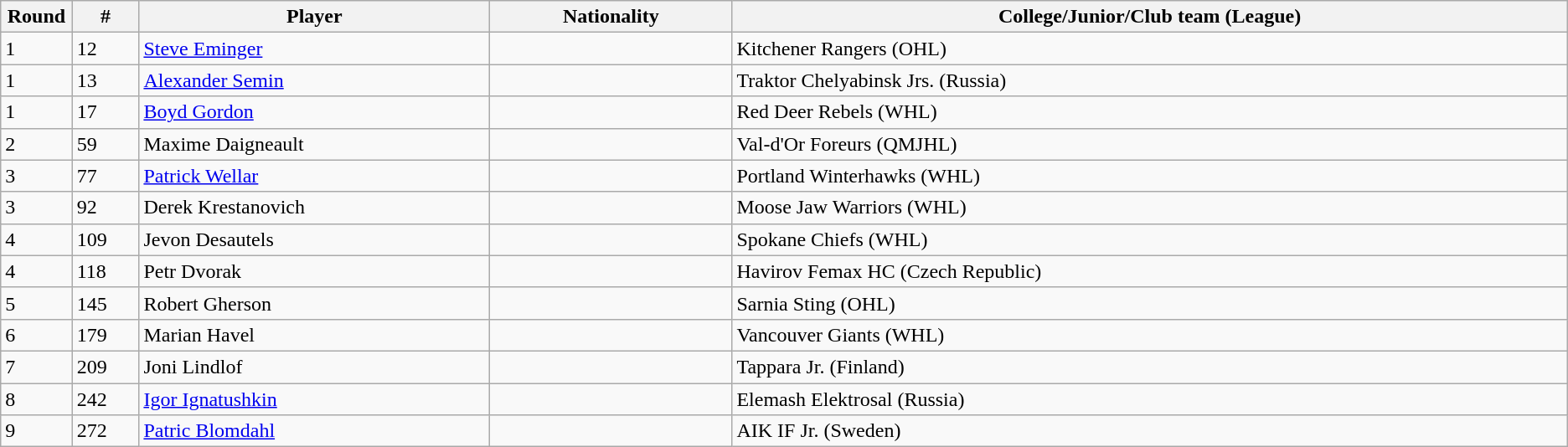<table class="wikitable">
<tr align="center">
<th bgcolor="#DDDDFF" width="4.0%">Round</th>
<th bgcolor="#DDDDFF" width="4.0%">#</th>
<th bgcolor="#DDDDFF" width="21.0%">Player</th>
<th bgcolor="#DDDDFF" width="14.5%">Nationality</th>
<th bgcolor="#DDDDFF" width="50.0%">College/Junior/Club team (League)</th>
</tr>
<tr>
<td>1</td>
<td>12</td>
<td><a href='#'>Steve Eminger</a></td>
<td></td>
<td>Kitchener Rangers (OHL)</td>
</tr>
<tr>
<td>1</td>
<td>13</td>
<td><a href='#'>Alexander Semin</a></td>
<td></td>
<td>Traktor Chelyabinsk Jrs. (Russia)</td>
</tr>
<tr>
<td>1</td>
<td>17</td>
<td><a href='#'>Boyd Gordon</a></td>
<td></td>
<td>Red Deer Rebels (WHL)</td>
</tr>
<tr>
<td>2</td>
<td>59</td>
<td>Maxime Daigneault</td>
<td></td>
<td>Val-d'Or Foreurs (QMJHL)</td>
</tr>
<tr>
<td>3</td>
<td>77</td>
<td><a href='#'>Patrick Wellar</a></td>
<td></td>
<td>Portland Winterhawks (WHL)</td>
</tr>
<tr>
<td>3</td>
<td>92</td>
<td>Derek Krestanovich</td>
<td></td>
<td>Moose Jaw Warriors (WHL)</td>
</tr>
<tr>
<td>4</td>
<td>109</td>
<td>Jevon Desautels</td>
<td></td>
<td>Spokane Chiefs (WHL)</td>
</tr>
<tr>
<td>4</td>
<td>118</td>
<td>Petr Dvorak</td>
<td></td>
<td>Havirov Femax HC (Czech Republic)</td>
</tr>
<tr>
<td>5</td>
<td>145</td>
<td>Robert Gherson</td>
<td></td>
<td>Sarnia Sting (OHL)</td>
</tr>
<tr>
<td>6</td>
<td>179</td>
<td>Marian Havel</td>
<td></td>
<td>Vancouver Giants (WHL)</td>
</tr>
<tr>
<td>7</td>
<td>209</td>
<td>Joni Lindlof</td>
<td></td>
<td>Tappara Jr. (Finland)</td>
</tr>
<tr>
<td>8</td>
<td>242</td>
<td><a href='#'>Igor Ignatushkin</a></td>
<td></td>
<td>Elemash Elektrosal (Russia)</td>
</tr>
<tr>
<td>9</td>
<td>272</td>
<td><a href='#'>Patric Blomdahl</a></td>
<td></td>
<td>AIK IF Jr. (Sweden)</td>
</tr>
</table>
